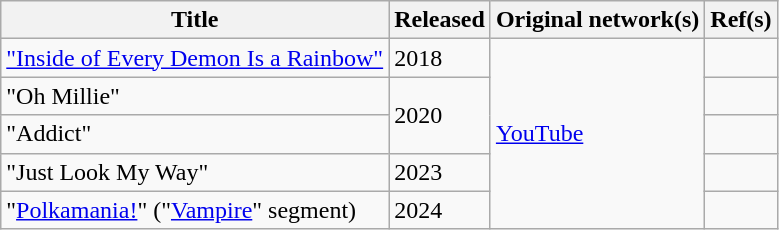<table class="wikitable">
<tr>
<th>Title</th>
<th>Released</th>
<th>Original network(s)</th>
<th>Ref(s)</th>
</tr>
<tr>
<td><a href='#'>"Inside of Every Demon Is a Rainbow"</a></td>
<td>2018</td>
<td rowspan="5"><a href='#'>YouTube</a></td>
<td></td>
</tr>
<tr>
<td>"Oh Millie"</td>
<td rowspan="2">2020</td>
<td></td>
</tr>
<tr>
<td>"Addict"</td>
<td></td>
</tr>
<tr>
<td>"Just Look My Way"</td>
<td>2023</td>
<td></td>
</tr>
<tr>
<td>"<a href='#'>Polkamania!</a>" ("<a href='#'>Vampire</a>" segment)</td>
<td>2024</td>
<td></td>
</tr>
</table>
